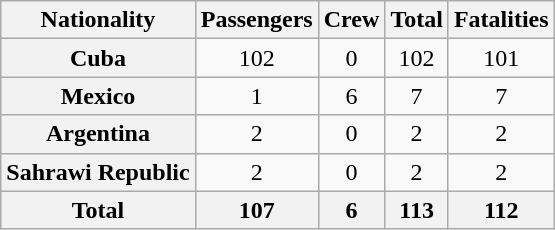<table class="wikitable plainrowheaders" style="text-align:center;">
<tr>
<th scope="col">Nationality</th>
<th scope="col">Passengers</th>
<th scope="col">Crew</th>
<th scope="col">Total</th>
<th scope="col">Fatalities</th>
</tr>
<tr>
<th scope="row">Cuba</th>
<td>102</td>
<td>0</td>
<td>102</td>
<td>101</td>
</tr>
<tr>
<th scope="row">Mexico</th>
<td>1</td>
<td>6</td>
<td>7</td>
<td>7</td>
</tr>
<tr>
<th scope="row">Argentina</th>
<td>2</td>
<td>0</td>
<td>2</td>
<td>2</td>
</tr>
<tr>
<th scope="row">Sahrawi Republic</th>
<td>2</td>
<td>0</td>
<td>2</td>
<td>2</td>
</tr>
<tr>
<th>Total</th>
<th>107</th>
<th>6</th>
<th>113</th>
<th>112</th>
</tr>
</table>
